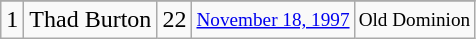<table class="wikitable">
<tr>
</tr>
<tr>
<td>1</td>
<td>Thad Burton</td>
<td>22</td>
<td style="font-size:80%;"><a href='#'>November 18, 1997</a></td>
<td style="font-size:80%;">Old Dominion</td>
</tr>
</table>
